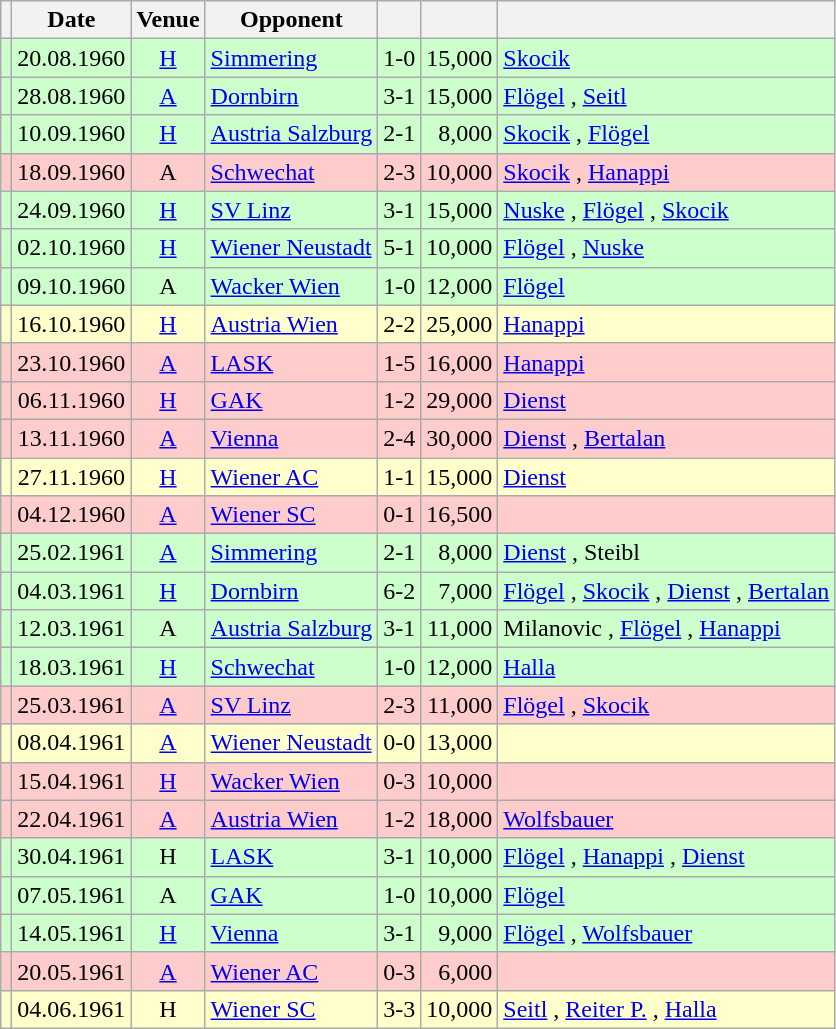<table class="wikitable" Style="text-align: center">
<tr>
<th></th>
<th>Date</th>
<th>Venue</th>
<th>Opponent</th>
<th></th>
<th></th>
<th></th>
</tr>
<tr style="background:#cfc">
<td></td>
<td>20.08.1960</td>
<td><a href='#'>H</a></td>
<td align="left"><a href='#'>Simmering</a></td>
<td>1-0</td>
<td align="right">15,000</td>
<td align="left"><a href='#'>Skocik</a> </td>
</tr>
<tr style="background:#cfc">
<td></td>
<td>28.08.1960</td>
<td><a href='#'>A</a></td>
<td align="left"><a href='#'>Dornbirn</a></td>
<td>3-1</td>
<td align="right">15,000</td>
<td align="left"><a href='#'>Flögel</a>  , <a href='#'>Seitl</a> </td>
</tr>
<tr style="background:#cfc">
<td></td>
<td>10.09.1960</td>
<td><a href='#'>H</a></td>
<td align="left"><a href='#'>Austria Salzburg</a></td>
<td>2-1</td>
<td align="right">8,000</td>
<td align="left"><a href='#'>Skocik</a> , <a href='#'>Flögel</a> </td>
</tr>
<tr style="background:#fcc">
<td></td>
<td>18.09.1960</td>
<td>A</td>
<td align="left"><a href='#'>Schwechat</a></td>
<td>2-3</td>
<td align="right">10,000</td>
<td align="left"><a href='#'>Skocik</a> , <a href='#'>Hanappi</a> </td>
</tr>
<tr style="background:#cfc">
<td></td>
<td>24.09.1960</td>
<td><a href='#'>H</a></td>
<td align="left"><a href='#'>SV Linz</a></td>
<td>3-1</td>
<td align="right">15,000</td>
<td align="left"><a href='#'>Nuske</a> , <a href='#'>Flögel</a> , <a href='#'>Skocik</a> </td>
</tr>
<tr style="background:#cfc">
<td></td>
<td>02.10.1960</td>
<td><a href='#'>H</a></td>
<td align="left"><a href='#'>Wiener Neustadt</a></td>
<td>5-1</td>
<td align="right">10,000</td>
<td align="left"><a href='#'>Flögel</a>    , <a href='#'>Nuske</a> </td>
</tr>
<tr style="background:#cfc">
<td></td>
<td>09.10.1960</td>
<td>A</td>
<td align="left"><a href='#'>Wacker Wien</a></td>
<td>1-0</td>
<td align="right">12,000</td>
<td align="left"><a href='#'>Flögel</a> </td>
</tr>
<tr style="background:#ffc">
<td></td>
<td>16.10.1960</td>
<td><a href='#'>H</a></td>
<td align="left"><a href='#'>Austria Wien</a></td>
<td>2-2</td>
<td align="right">25,000</td>
<td align="left"><a href='#'>Hanappi</a>  </td>
</tr>
<tr style="background:#fcc">
<td></td>
<td>23.10.1960</td>
<td><a href='#'>A</a></td>
<td align="left"><a href='#'>LASK</a></td>
<td>1-5</td>
<td align="right">16,000</td>
<td align="left"><a href='#'>Hanappi</a> </td>
</tr>
<tr style="background:#fcc">
<td></td>
<td>06.11.1960</td>
<td><a href='#'>H</a></td>
<td align="left"><a href='#'>GAK</a></td>
<td>1-2</td>
<td align="right">29,000</td>
<td align="left"><a href='#'>Dienst</a> </td>
</tr>
<tr style="background:#fcc">
<td></td>
<td>13.11.1960</td>
<td><a href='#'>A</a></td>
<td align="left"><a href='#'>Vienna</a></td>
<td>2-4</td>
<td align="right">30,000</td>
<td align="left"><a href='#'>Dienst</a> , <a href='#'>Bertalan</a> </td>
</tr>
<tr style="background:#ffc">
<td></td>
<td>27.11.1960</td>
<td><a href='#'>H</a></td>
<td align="left"><a href='#'>Wiener AC</a></td>
<td>1-1</td>
<td align="right">15,000</td>
<td align="left"><a href='#'>Dienst</a> </td>
</tr>
<tr style="background:#fcc">
<td></td>
<td>04.12.1960</td>
<td><a href='#'>A</a></td>
<td align="left"><a href='#'>Wiener SC</a></td>
<td>0-1</td>
<td align="right">16,500</td>
<td align="left"></td>
</tr>
<tr style="background:#cfc">
<td></td>
<td>25.02.1961</td>
<td><a href='#'>A</a></td>
<td align="left"><a href='#'>Simmering</a></td>
<td>2-1</td>
<td align="right">8,000</td>
<td align="left"><a href='#'>Dienst</a> , Steibl </td>
</tr>
<tr style="background:#cfc">
<td></td>
<td>04.03.1961</td>
<td><a href='#'>H</a></td>
<td align="left"><a href='#'>Dornbirn</a></td>
<td>6-2</td>
<td align="right">7,000</td>
<td align="left"><a href='#'>Flögel</a>  , <a href='#'>Skocik</a> , <a href='#'>Dienst</a> , <a href='#'>Bertalan</a>  </td>
</tr>
<tr style="background:#cfc">
<td></td>
<td>12.03.1961</td>
<td>A</td>
<td align="left"><a href='#'>Austria Salzburg</a></td>
<td>3-1</td>
<td align="right">11,000</td>
<td align="left">Milanovic , <a href='#'>Flögel</a> , <a href='#'>Hanappi</a> </td>
</tr>
<tr style="background:#cfc">
<td></td>
<td>18.03.1961</td>
<td><a href='#'>H</a></td>
<td align="left"><a href='#'>Schwechat</a></td>
<td>1-0</td>
<td align="right">12,000</td>
<td align="left"><a href='#'>Halla</a> </td>
</tr>
<tr style="background:#fcc">
<td></td>
<td>25.03.1961</td>
<td><a href='#'>A</a></td>
<td align="left"><a href='#'>SV Linz</a></td>
<td>2-3</td>
<td align="right">11,000</td>
<td align="left"><a href='#'>Flögel</a> , <a href='#'>Skocik</a> </td>
</tr>
<tr style="background:#ffc">
<td></td>
<td>08.04.1961</td>
<td><a href='#'>A</a></td>
<td align="left"><a href='#'>Wiener Neustadt</a></td>
<td>0-0</td>
<td align="right">13,000</td>
<td align="left"></td>
</tr>
<tr style="background:#fcc">
<td></td>
<td>15.04.1961</td>
<td><a href='#'>H</a></td>
<td align="left"><a href='#'>Wacker Wien</a></td>
<td>0-3</td>
<td align="right">10,000</td>
<td align="left"></td>
</tr>
<tr style="background:#fcc">
<td></td>
<td>22.04.1961</td>
<td><a href='#'>A</a></td>
<td align="left"><a href='#'>Austria Wien</a></td>
<td>1-2</td>
<td align="right">18,000</td>
<td align="left"><a href='#'>Wolfsbauer</a> </td>
</tr>
<tr style="background:#cfc">
<td></td>
<td>30.04.1961</td>
<td>H</td>
<td align="left"><a href='#'>LASK</a></td>
<td>3-1</td>
<td align="right">10,000</td>
<td align="left"><a href='#'>Flögel</a> , <a href='#'>Hanappi</a> , <a href='#'>Dienst</a> </td>
</tr>
<tr style="background:#cfc">
<td></td>
<td>07.05.1961</td>
<td>A</td>
<td align="left"><a href='#'>GAK</a></td>
<td>1-0</td>
<td align="right">10,000</td>
<td align="left"><a href='#'>Flögel</a> </td>
</tr>
<tr style="background:#cfc">
<td></td>
<td>14.05.1961</td>
<td><a href='#'>H</a></td>
<td align="left"><a href='#'>Vienna</a></td>
<td>3-1</td>
<td align="right">9,000</td>
<td align="left"><a href='#'>Flögel</a>  , <a href='#'>Wolfsbauer</a> </td>
</tr>
<tr style="background:#fcc">
<td></td>
<td>20.05.1961</td>
<td><a href='#'>A</a></td>
<td align="left"><a href='#'>Wiener AC</a></td>
<td>0-3</td>
<td align="right">6,000</td>
<td align="left"></td>
</tr>
<tr style="background:#ffc">
<td></td>
<td>04.06.1961</td>
<td>H</td>
<td align="left"><a href='#'>Wiener SC</a></td>
<td>3-3</td>
<td align="right">10,000</td>
<td align="left"><a href='#'>Seitl</a> , <a href='#'>Reiter P.</a> , <a href='#'>Halla</a> </td>
</tr>
</table>
